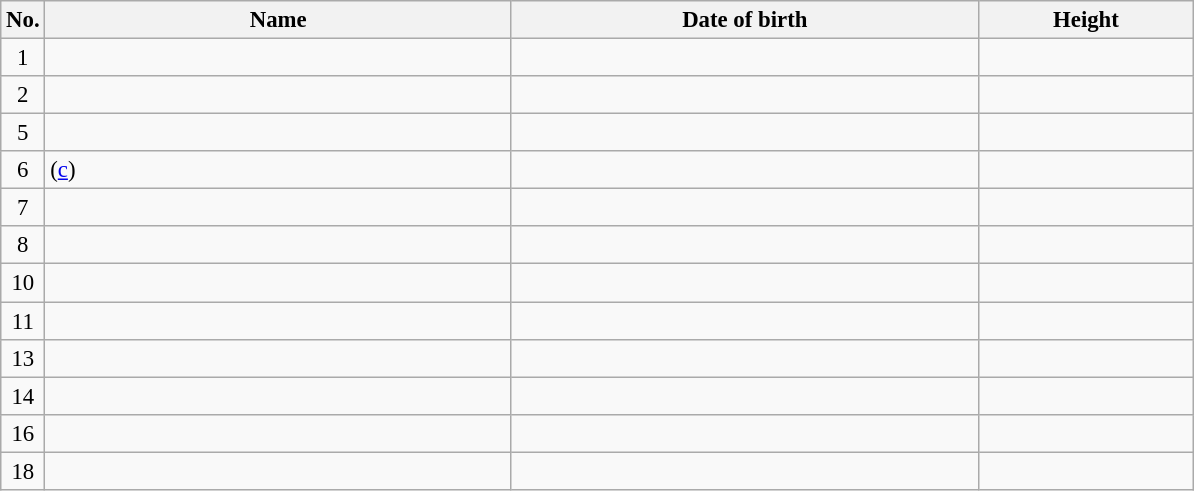<table class="wikitable sortable" style="font-size:95%; text-align:center;">
<tr>
<th>No.</th>
<th style="width:20em">Name</th>
<th style="width:20em">Date of birth</th>
<th style="width:9em">Height</th>
</tr>
<tr>
<td>1</td>
<td align=left> </td>
<td align=right></td>
<td></td>
</tr>
<tr>
<td>2</td>
<td align=left> </td>
<td align=right></td>
<td></td>
</tr>
<tr>
<td>5</td>
<td align=left> </td>
<td align=right></td>
<td></td>
</tr>
<tr>
<td>6</td>
<td align=left>  (<a href='#'>c</a>)</td>
<td align=right></td>
<td></td>
</tr>
<tr>
<td>7</td>
<td align=left> </td>
<td align=right></td>
<td></td>
</tr>
<tr>
<td>8</td>
<td align=left> </td>
<td align=right></td>
<td></td>
</tr>
<tr>
<td>10</td>
<td align=left> </td>
<td align=right></td>
<td></td>
</tr>
<tr>
<td>11</td>
<td align=left> </td>
<td align=right></td>
<td></td>
</tr>
<tr>
<td>13</td>
<td align=left> </td>
<td align=right></td>
<td></td>
</tr>
<tr>
<td>14</td>
<td align=left> </td>
<td align=right></td>
<td></td>
</tr>
<tr>
<td>16</td>
<td align=left> </td>
<td align=right></td>
<td></td>
</tr>
<tr>
<td>18</td>
<td align=left> </td>
<td align=right></td>
<td></td>
</tr>
</table>
